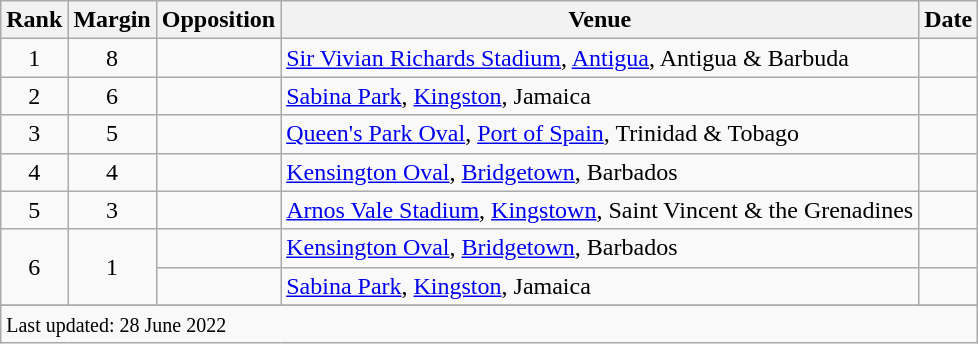<table class="wikitable plainrowheaders sortable">
<tr>
<th scope=col>Rank</th>
<th scope=col>Margin</th>
<th scope=col>Opposition</th>
<th scope=col>Venue</th>
<th scope=col>Date</th>
</tr>
<tr>
<td align=center>1</td>
<td align=center>8</td>
<td></td>
<td><a href='#'>Sir Vivian Richards Stadium</a>, <a href='#'>Antigua</a>, Antigua & Barbuda</td>
<td></td>
</tr>
<tr>
<td align=center>2</td>
<td align=center>6</td>
<td></td>
<td><a href='#'>Sabina Park</a>, <a href='#'>Kingston</a>, Jamaica</td>
<td></td>
</tr>
<tr>
<td align=center>3</td>
<td align=center>5</td>
<td></td>
<td><a href='#'>Queen's Park Oval</a>, <a href='#'>Port of Spain</a>, Trinidad & Tobago</td>
<td></td>
</tr>
<tr>
<td align=center>4</td>
<td align=center>4</td>
<td></td>
<td><a href='#'>Kensington Oval</a>, <a href='#'>Bridgetown</a>, Barbados</td>
<td></td>
</tr>
<tr>
<td align=center>5</td>
<td align=center>3</td>
<td></td>
<td><a href='#'>Arnos Vale Stadium</a>, <a href='#'>Kingstown</a>, Saint Vincent & the Grenadines</td>
<td></td>
</tr>
<tr>
<td align=center rowspan=2>6</td>
<td align=center rowspan=2>1</td>
<td></td>
<td><a href='#'>Kensington Oval</a>, <a href='#'>Bridgetown</a>, Barbados</td>
<td></td>
</tr>
<tr>
<td></td>
<td><a href='#'>Sabina Park</a>, <a href='#'>Kingston</a>, Jamaica</td>
<td></td>
</tr>
<tr>
</tr>
<tr class=sortbottom>
<td colspan=5><small>Last updated: 28 June 2022</small></td>
</tr>
</table>
